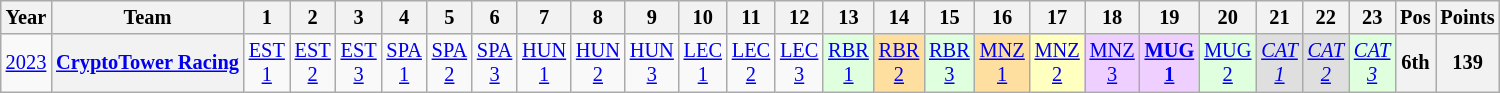<table class="wikitable" style="text-align:center; font-size:85%;">
<tr>
<th>Year</th>
<th>Team</th>
<th>1</th>
<th>2</th>
<th>3</th>
<th>4</th>
<th>5</th>
<th>6</th>
<th>7</th>
<th>8</th>
<th>9</th>
<th>10</th>
<th>11</th>
<th>12</th>
<th>13</th>
<th>14</th>
<th>15</th>
<th>16</th>
<th>17</th>
<th>18</th>
<th>19</th>
<th>20</th>
<th>21</th>
<th>22</th>
<th>23</th>
<th>Pos</th>
<th>Points</th>
</tr>
<tr>
<td><a href='#'>2023</a></td>
<th nowrap><a href='#'>CryptoTower Racing</a></th>
<td><a href='#'>EST<br>1</a></td>
<td><a href='#'>EST<br>2</a></td>
<td><a href='#'>EST<br>3</a></td>
<td><a href='#'>SPA<br>1</a></td>
<td><a href='#'>SPA<br>2</a></td>
<td><a href='#'>SPA<br>3</a></td>
<td><a href='#'>HUN<br>1</a></td>
<td><a href='#'>HUN<br>2</a></td>
<td><a href='#'>HUN<br>3</a></td>
<td><a href='#'>LEC<br>1</a></td>
<td><a href='#'>LEC<br>2</a></td>
<td><a href='#'>LEC<br>3</a></td>
<td style="background:#DFFFDF;"><a href='#'>RBR<br>1</a><br></td>
<td style="background:#FFDF9F;"><a href='#'>RBR<br>2</a><br></td>
<td style="background:#DFFFDF;"><a href='#'>RBR<br>3</a><br></td>
<td style="background:#FFDF9F;"><a href='#'>MNZ<br>1</a><br></td>
<td style="background:#FFFFBF;"><a href='#'>MNZ<br>2</a><br></td>
<td style="background:#EFCFFF;"><a href='#'>MNZ<br>3</a><br></td>
<td style="background:#EFCFFF;"><strong><a href='#'>MUG<br>1</a></strong><br></td>
<td style="background:#DFFFDF;"><a href='#'>MUG<br>2</a><br></td>
<td style="background:#DFDFDF;"><em><a href='#'>CAT<br>1</a></em><br></td>
<td style="background:#DFDFDF;"><em><a href='#'>CAT<br>2</a></em><br></td>
<td style="background:#DFFFDF;"><em><a href='#'>CAT<br>3</a></em><br></td>
<th>6th</th>
<th>139</th>
</tr>
</table>
